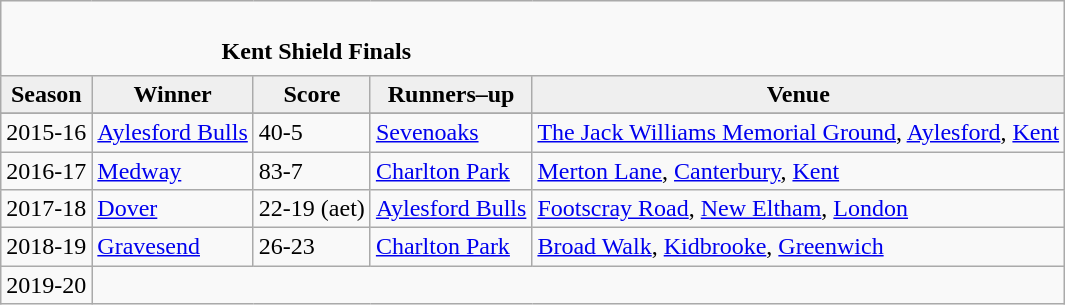<table class="wikitable" style="text-align: left;">
<tr>
<td colspan="5" cellpadding="0" cellspacing="0"><br><table border="0" style="width:100%;" cellpadding="0" cellspacing="0">
<tr>
<td style="width:20%; border:0;"></td>
<td style="border:0;"><strong>Kent Shield Finals</strong></td>
<td style="width:20%; border:0;"></td>
</tr>
</table>
</td>
</tr>
<tr>
<th style="background:#efefef;">Season</th>
<th style="background:#efefef">Winner</th>
<th style="background:#efefef">Score</th>
<th style="background:#efefef;">Runners–up</th>
<th style="background:#efefef;">Venue</th>
</tr>
<tr align=left>
</tr>
<tr>
<td>2015-16</td>
<td><a href='#'>Aylesford Bulls</a></td>
<td>40-5</td>
<td><a href='#'>Sevenoaks</a></td>
<td><a href='#'>The Jack Williams Memorial Ground</a>, <a href='#'>Aylesford</a>, <a href='#'>Kent</a></td>
</tr>
<tr>
<td>2016-17</td>
<td><a href='#'>Medway</a></td>
<td>83-7</td>
<td><a href='#'>Charlton Park</a></td>
<td><a href='#'>Merton Lane</a>, <a href='#'>Canterbury</a>, <a href='#'>Kent</a></td>
</tr>
<tr>
<td>2017-18</td>
<td><a href='#'>Dover</a></td>
<td>22-19 (aet)</td>
<td><a href='#'>Aylesford Bulls</a></td>
<td><a href='#'>Footscray Road</a>, <a href='#'>New Eltham</a>, <a href='#'>London</a></td>
</tr>
<tr>
<td>2018-19</td>
<td><a href='#'>Gravesend</a></td>
<td>26-23</td>
<td><a href='#'>Charlton Park</a></td>
<td><a href='#'>Broad Walk</a>, <a href='#'>Kidbrooke</a>, <a href='#'>Greenwich</a></td>
</tr>
<tr>
<td>2019-20</td>
</tr>
</table>
